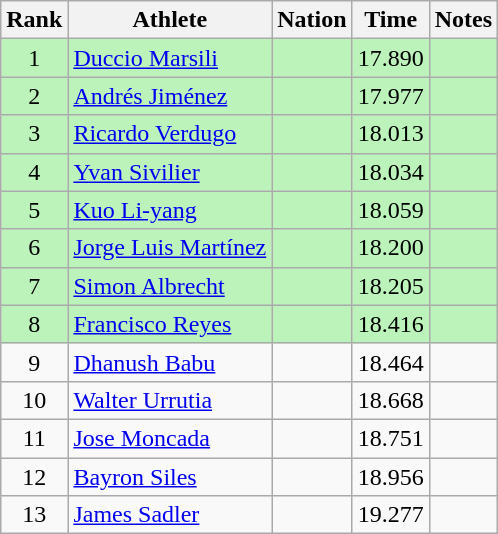<table class="wikitable sortable" style="text-align:center">
<tr>
<th>Rank</th>
<th>Athlete</th>
<th>Nation</th>
<th>Time</th>
<th>Notes</th>
</tr>
<tr bgcolor=bbf3bb>
<td>1</td>
<td align=left><a href='#'>Duccio Marsili</a></td>
<td align=left></td>
<td>17.890</td>
<td></td>
</tr>
<tr bgcolor=bbf3bb>
<td>2</td>
<td align=left><a href='#'>Andrés Jiménez</a></td>
<td align=left></td>
<td>17.977</td>
<td></td>
</tr>
<tr bgcolor=bbf3bb>
<td>3</td>
<td align=left><a href='#'>Ricardo Verdugo</a></td>
<td align=left></td>
<td>18.013</td>
<td></td>
</tr>
<tr bgcolor=bbf3bb>
<td>4</td>
<td align=left><a href='#'>Yvan Sivilier</a></td>
<td align=left></td>
<td>18.034</td>
<td></td>
</tr>
<tr bgcolor=bbf3bb>
<td>5</td>
<td align=left><a href='#'>Kuo Li-yang</a></td>
<td align=left></td>
<td>18.059</td>
<td></td>
</tr>
<tr bgcolor=bbf3bb>
<td>6</td>
<td align=left><a href='#'>Jorge Luis Martínez</a></td>
<td align=left></td>
<td>18.200</td>
<td></td>
</tr>
<tr bgcolor=bbf3bb>
<td>7</td>
<td align=left><a href='#'>Simon Albrecht</a></td>
<td align=left></td>
<td>18.205</td>
<td></td>
</tr>
<tr bgcolor=bbf3bb>
<td>8</td>
<td align=left><a href='#'>Francisco Reyes</a></td>
<td align=left></td>
<td>18.416</td>
<td></td>
</tr>
<tr>
<td>9</td>
<td align=left><a href='#'>Dhanush Babu</a></td>
<td align=left></td>
<td>18.464</td>
<td></td>
</tr>
<tr>
<td>10</td>
<td align=left><a href='#'>Walter Urrutia</a></td>
<td align=left></td>
<td>18.668</td>
<td></td>
</tr>
<tr>
<td>11</td>
<td align=left><a href='#'>Jose Moncada</a></td>
<td align=left></td>
<td>18.751</td>
<td></td>
</tr>
<tr>
<td>12</td>
<td align=left><a href='#'>Bayron Siles</a></td>
<td align=left></td>
<td>18.956</td>
<td></td>
</tr>
<tr>
<td>13</td>
<td align=left><a href='#'>James Sadler</a></td>
<td align=left></td>
<td>19.277</td>
<td></td>
</tr>
</table>
